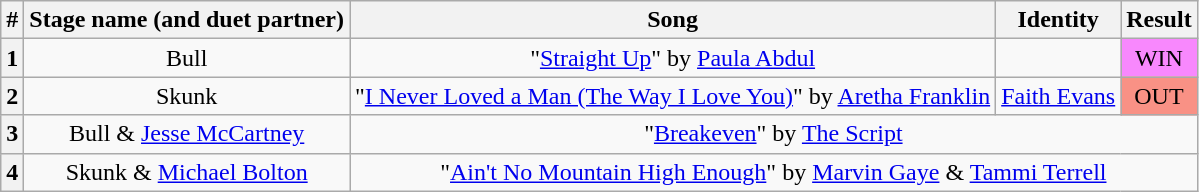<table class="wikitable plainrowheaders" style="text-align: center;">
<tr>
<th>#</th>
<th>Stage name (and duet partner)</th>
<th>Song</th>
<th>Identity</th>
<th>Result</th>
</tr>
<tr>
<th>1</th>
<td>Bull</td>
<td>"<a href='#'>Straight Up</a>" by <a href='#'>Paula Abdul</a></td>
<td></td>
<td bgcolor="#F888FD">WIN</td>
</tr>
<tr>
<th>2</th>
<td>Skunk</td>
<td>"<a href='#'>I Never Loved a Man (The Way I Love You)</a>" by <a href='#'>Aretha Franklin</a></td>
<td><a href='#'>Faith Evans</a></td>
<td bgcolor=#F99185>OUT</td>
</tr>
<tr>
<th>3</th>
<td>Bull & <a href='#'>Jesse McCartney</a></td>
<td colspan="3">"<a href='#'>Breakeven</a>" by <a href='#'>The Script</a></td>
</tr>
<tr>
<th>4</th>
<td>Skunk & <a href='#'>Michael Bolton</a></td>
<td colspan="3">"<a href='#'>Ain't No Mountain High Enough</a>" by <a href='#'>Marvin Gaye</a> & <a href='#'>Tammi Terrell</a></td>
</tr>
</table>
